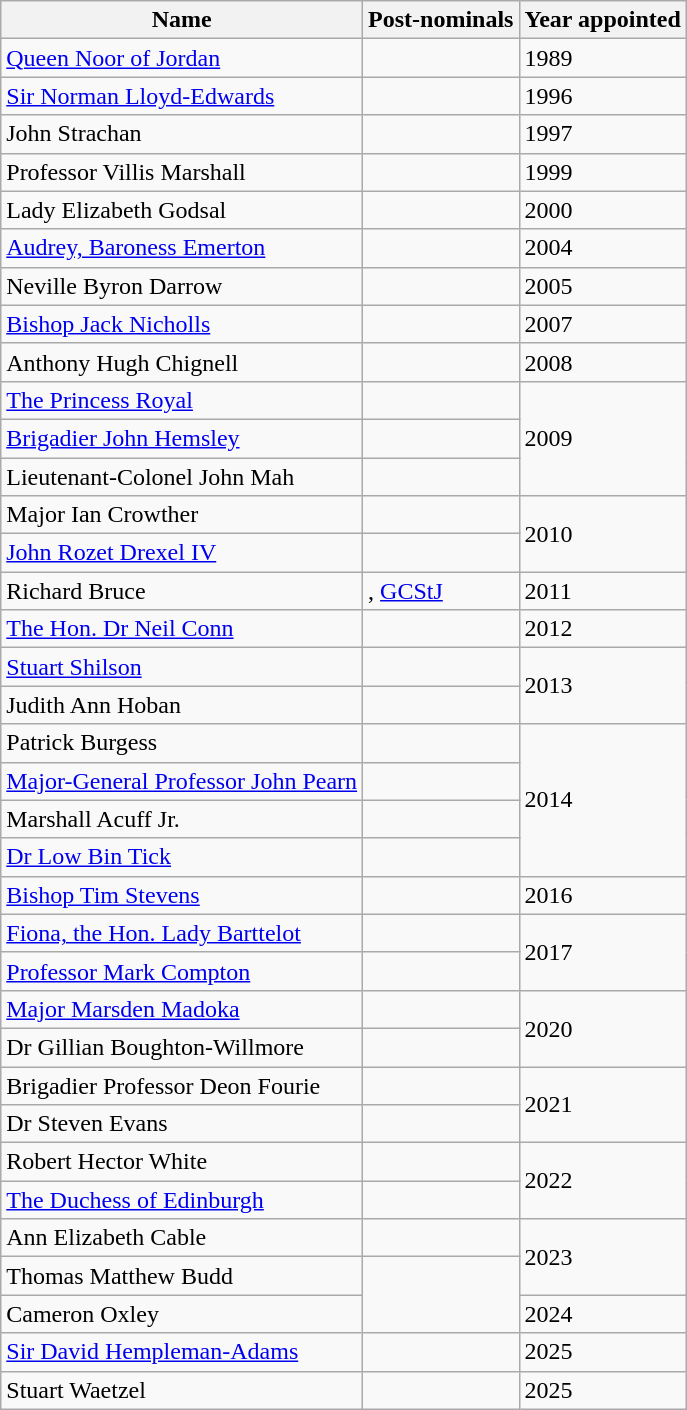<table class="wikitable sortable">
<tr>
<th>Name</th>
<th>Post-nominals</th>
<th>Year appointed</th>
</tr>
<tr>
<td><a href='#'>Queen Noor of Jordan</a></td>
<td></td>
<td>1989</td>
</tr>
<tr>
<td><a href='#'>Sir Norman Lloyd-Edwards</a></td>
<td></td>
<td>1996</td>
</tr>
<tr>
<td>John Strachan</td>
<td></td>
<td>1997</td>
</tr>
<tr>
<td>Professor Villis Marshall</td>
<td></td>
<td>1999</td>
</tr>
<tr>
<td>Lady Elizabeth Godsal</td>
<td></td>
<td>2000</td>
</tr>
<tr>
<td><a href='#'>Audrey, Baroness Emerton</a></td>
<td></td>
<td>2004</td>
</tr>
<tr>
<td>Neville Byron Darrow</td>
<td></td>
<td>2005</td>
</tr>
<tr>
<td><a href='#'>Bishop Jack Nicholls</a></td>
<td></td>
<td>2007</td>
</tr>
<tr>
<td>Anthony Hugh Chignell</td>
<td></td>
<td>2008</td>
</tr>
<tr>
<td><a href='#'>The Princess Royal</a></td>
<td></td>
<td rowspan="3">2009</td>
</tr>
<tr>
<td><a href='#'>Brigadier John Hemsley</a></td>
<td></td>
</tr>
<tr>
<td>Lieutenant-Colonel John Mah</td>
<td></td>
</tr>
<tr>
<td>Major Ian Crowther</td>
<td></td>
<td rowspan="2">2010</td>
</tr>
<tr>
<td><a href='#'>John Rozet Drexel IV</a></td>
<td></td>
</tr>
<tr>
<td>Richard Bruce</td>
<td>, <a href='#'>GCStJ</a></td>
<td>2011</td>
</tr>
<tr>
<td><a href='#'>The Hon. Dr Neil Conn</a></td>
<td></td>
<td>2012</td>
</tr>
<tr>
<td><a href='#'>Stuart Shilson</a></td>
<td></td>
<td rowspan="2">2013</td>
</tr>
<tr>
<td>Judith Ann Hoban</td>
<td></td>
</tr>
<tr>
<td>Patrick Burgess</td>
<td></td>
<td rowspan="4">2014</td>
</tr>
<tr>
<td><a href='#'>Major-General Professor John Pearn</a></td>
<td></td>
</tr>
<tr>
<td>Marshall Acuff Jr.</td>
<td></td>
</tr>
<tr>
<td><a href='#'>Dr Low Bin Tick</a></td>
<td></td>
</tr>
<tr>
<td><a href='#'>Bishop Tim Stevens</a></td>
<td></td>
<td>2016</td>
</tr>
<tr>
<td><a href='#'>Fiona, the Hon. Lady Barttelot</a></td>
<td></td>
<td rowspan="2">2017</td>
</tr>
<tr>
<td><a href='#'>Professor Mark Compton</a></td>
<td></td>
</tr>
<tr>
<td><a href='#'>Major Marsden Madoka</a></td>
<td></td>
<td rowspan="2">2020</td>
</tr>
<tr>
<td>Dr Gillian Boughton-Willmore</td>
<td></td>
</tr>
<tr>
<td>Brigadier Professor Deon Fourie</td>
<td></td>
<td rowspan="2">2021</td>
</tr>
<tr>
<td>Dr Steven Evans</td>
<td></td>
</tr>
<tr>
<td>Robert Hector White</td>
<td></td>
<td rowspan="2">2022</td>
</tr>
<tr>
<td><a href='#'>The Duchess of Edinburgh</a></td>
<td></td>
</tr>
<tr>
<td>Ann Elizabeth Cable</td>
<td></td>
<td rowspan="2">2023</td>
</tr>
<tr>
<td>Thomas Matthew Budd</td>
<td rowspan="2"></td>
</tr>
<tr>
<td>Cameron Oxley</td>
<td>2024</td>
</tr>
<tr>
<td><a href='#'>Sir David Hempleman-Adams</a></td>
<td></td>
<td>2025</td>
</tr>
<tr>
<td>Stuart Waetzel</td>
<td></td>
<td>2025</td>
</tr>
</table>
